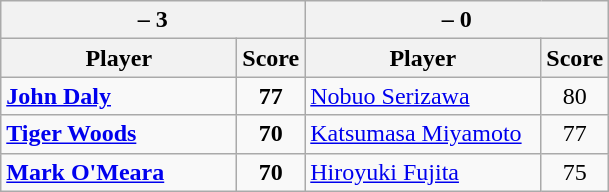<table class=wikitable>
<tr>
<th colspan=2> – 3</th>
<th colspan=2> – 0</th>
</tr>
<tr>
<th width=150>Player</th>
<th>Score</th>
<th width=150>Player</th>
<th>Score</th>
</tr>
<tr>
<td><strong><a href='#'>John Daly</a></strong></td>
<td align=center><strong>77</strong></td>
<td><a href='#'>Nobuo Serizawa</a></td>
<td align=center>80</td>
</tr>
<tr>
<td><strong><a href='#'>Tiger Woods</a></strong></td>
<td align=center><strong>70</strong></td>
<td><a href='#'>Katsumasa Miyamoto</a></td>
<td align=center>77</td>
</tr>
<tr>
<td><strong><a href='#'>Mark O'Meara</a></strong></td>
<td align=center><strong>70</strong></td>
<td><a href='#'>Hiroyuki Fujita</a></td>
<td align=center>75</td>
</tr>
</table>
